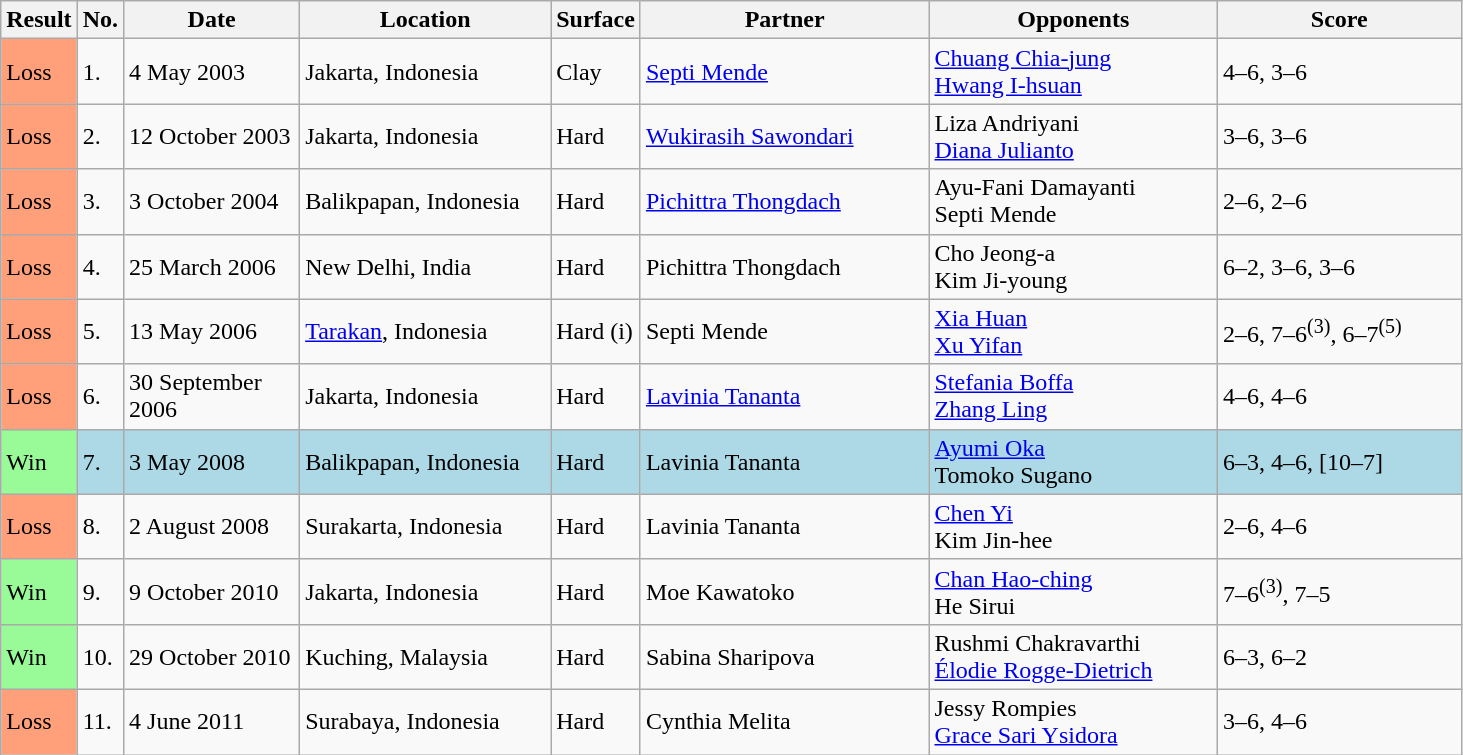<table class="sortable wikitable">
<tr>
<th style="width:35px">Result</th>
<th style="width:20px" class="unsortable">No.</th>
<th style="width:110px">Date</th>
<th style="width:160px">Location</th>
<th style="width:45px">Surface</th>
<th style="width:185px">Partner</th>
<th style="width:185px">Opponents</th>
<th style="width:155px" class="unsortable">Score</th>
</tr>
<tr>
<td style="background:#ffa07a;">Loss</td>
<td>1.</td>
<td>4 May 2003</td>
<td>Jakarta, Indonesia</td>
<td>Clay</td>
<td> <a href='#'>Septi Mende</a></td>
<td> <a href='#'>Chuang Chia-jung</a> <br>  <a href='#'>Hwang I-hsuan</a></td>
<td>4–6, 3–6</td>
</tr>
<tr>
<td style="background:#ffa07a;">Loss</td>
<td>2.</td>
<td>12 October 2003</td>
<td>Jakarta, Indonesia</td>
<td>Hard</td>
<td> <a href='#'>Wukirasih Sawondari</a></td>
<td> Liza Andriyani <br>  <a href='#'>Diana Julianto</a></td>
<td>3–6, 3–6</td>
</tr>
<tr>
<td style="background:#ffa07a;">Loss</td>
<td>3.</td>
<td>3 October 2004</td>
<td>Balikpapan, Indonesia</td>
<td>Hard</td>
<td> <a href='#'>Pichittra Thongdach</a></td>
<td> Ayu-Fani Damayanti <br>  Septi Mende</td>
<td>2–6, 2–6</td>
</tr>
<tr>
<td style="background:#ffa07a;">Loss</td>
<td>4.</td>
<td>25 March 2006</td>
<td>New Delhi, India</td>
<td>Hard</td>
<td> Pichittra Thongdach</td>
<td> Cho Jeong-a <br>  Kim Ji-young</td>
<td>6–2, 3–6, 3–6</td>
</tr>
<tr>
<td style="background:#ffa07a;">Loss</td>
<td>5.</td>
<td>13 May 2006</td>
<td><a href='#'>Tarakan</a>, Indonesia</td>
<td>Hard (i)</td>
<td> Septi Mende</td>
<td> <a href='#'>Xia Huan</a> <br>  <a href='#'>Xu Yifan</a></td>
<td>2–6, 7–6<sup>(3)</sup>, 6–7<sup>(5)</sup></td>
</tr>
<tr>
<td style="background:#ffa07a;">Loss</td>
<td>6.</td>
<td>30 September 2006</td>
<td>Jakarta, Indonesia</td>
<td>Hard</td>
<td> <a href='#'>Lavinia Tananta</a></td>
<td> <a href='#'>Stefania Boffa</a> <br>  <a href='#'>Zhang Ling</a></td>
<td>4–6, 4–6</td>
</tr>
<tr style="background:lightblue;">
<td style="background:#98fb98;">Win</td>
<td>7.</td>
<td>3 May 2008</td>
<td>Balikpapan, Indonesia</td>
<td>Hard</td>
<td> Lavinia Tananta</td>
<td> <a href='#'>Ayumi Oka</a> <br>  Tomoko Sugano</td>
<td>6–3, 4–6, [10–7]</td>
</tr>
<tr>
<td style="background:#ffa07a;">Loss</td>
<td>8.</td>
<td>2 August 2008</td>
<td>Surakarta, Indonesia</td>
<td>Hard</td>
<td> Lavinia Tananta</td>
<td> <a href='#'>Chen Yi</a> <br>  Kim Jin-hee</td>
<td>2–6, 4–6</td>
</tr>
<tr>
<td style="background:#98fb98;">Win</td>
<td>9.</td>
<td>9 October 2010</td>
<td>Jakarta, Indonesia</td>
<td>Hard</td>
<td> Moe Kawatoko</td>
<td> <a href='#'>Chan Hao-ching</a> <br>  He Sirui</td>
<td>7–6<sup>(3)</sup>, 7–5</td>
</tr>
<tr>
<td style="background:#98fb98;">Win</td>
<td>10.</td>
<td>29 October 2010</td>
<td>Kuching, Malaysia</td>
<td>Hard</td>
<td> Sabina Sharipova</td>
<td> Rushmi Chakravarthi <br>  <a href='#'>Élodie Rogge-Dietrich</a></td>
<td>6–3, 6–2</td>
</tr>
<tr>
<td style="background:#ffa07a;">Loss</td>
<td>11.</td>
<td>4 June 2011</td>
<td>Surabaya, Indonesia</td>
<td>Hard</td>
<td> Cynthia Melita</td>
<td> Jessy Rompies <br>  <a href='#'>Grace Sari Ysidora</a></td>
<td>3–6, 4–6</td>
</tr>
</table>
